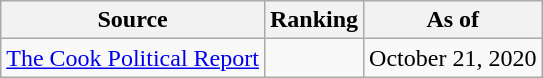<table class="wikitable" style="text-align:center">
<tr>
<th>Source</th>
<th>Ranking</th>
<th>As of</th>
</tr>
<tr>
<td align=left><a href='#'>The Cook Political Report</a></td>
<td></td>
<td>October 21, 2020</td>
</tr>
</table>
